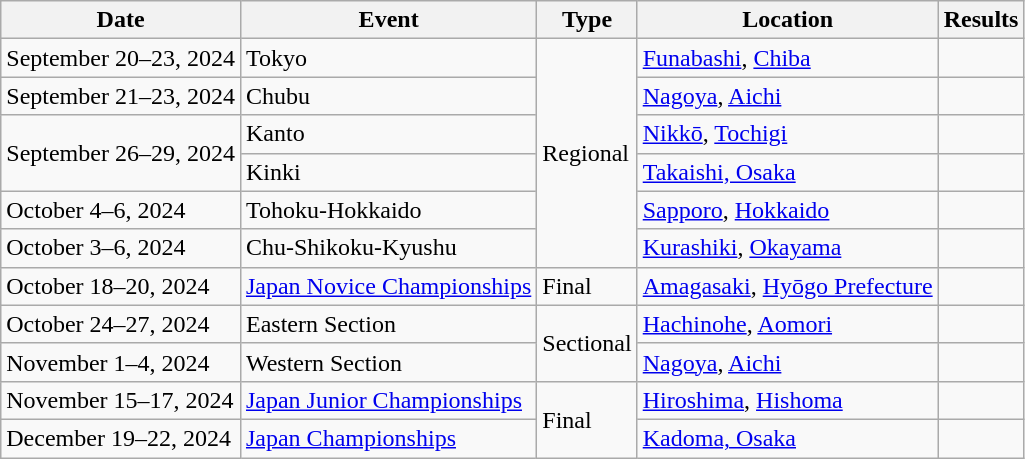<table class="wikitable">
<tr>
<th>Date</th>
<th>Event</th>
<th>Type</th>
<th>Location</th>
<th>Results</th>
</tr>
<tr>
<td>September 20–23, 2024</td>
<td>Tokyo</td>
<td rowspan=6>Regional</td>
<td><a href='#'>Funabashi</a>, <a href='#'>Chiba</a></td>
<td></td>
</tr>
<tr>
<td>September 21–23, 2024</td>
<td>Chubu</td>
<td><a href='#'>Nagoya</a>, <a href='#'>Aichi</a></td>
<td></td>
</tr>
<tr>
<td rowspan=2>September 26–29, 2024</td>
<td>Kanto</td>
<td><a href='#'>Nikkō</a>, <a href='#'>Tochigi</a></td>
<td></td>
</tr>
<tr>
<td>Kinki</td>
<td><a href='#'>Takaishi, Osaka</a></td>
<td></td>
</tr>
<tr>
<td>October 4–6, 2024</td>
<td>Tohoku-Hokkaido</td>
<td><a href='#'>Sapporo</a>, <a href='#'>Hokkaido</a></td>
<td></td>
</tr>
<tr>
<td>October 3–6, 2024</td>
<td>Chu-Shikoku-Kyushu</td>
<td><a href='#'>Kurashiki</a>, <a href='#'>Okayama</a></td>
<td></td>
</tr>
<tr>
<td>October 18–20, 2024</td>
<td><a href='#'>Japan Novice Championships</a></td>
<td>Final</td>
<td><a href='#'>Amagasaki</a>, <a href='#'>Hyōgo Prefecture</a></td>
<td></td>
</tr>
<tr>
<td>October 24–27, 2024</td>
<td>Eastern Section</td>
<td rowspan=2>Sectional</td>
<td><a href='#'>Hachinohe</a>, <a href='#'>Aomori</a></td>
<td></td>
</tr>
<tr>
<td>November 1–4, 2024</td>
<td>Western Section</td>
<td><a href='#'>Nagoya</a>, <a href='#'>Aichi</a></td>
<td></td>
</tr>
<tr>
<td>November 15–17, 2024</td>
<td><a href='#'>Japan Junior Championships</a></td>
<td rowspan=2>Final</td>
<td><a href='#'>Hiroshima</a>, <a href='#'>Hishoma</a></td>
<td></td>
</tr>
<tr>
<td>December 19–22, 2024</td>
<td><a href='#'>Japan Championships</a></td>
<td><a href='#'>Kadoma, Osaka</a></td>
<td></td>
</tr>
</table>
